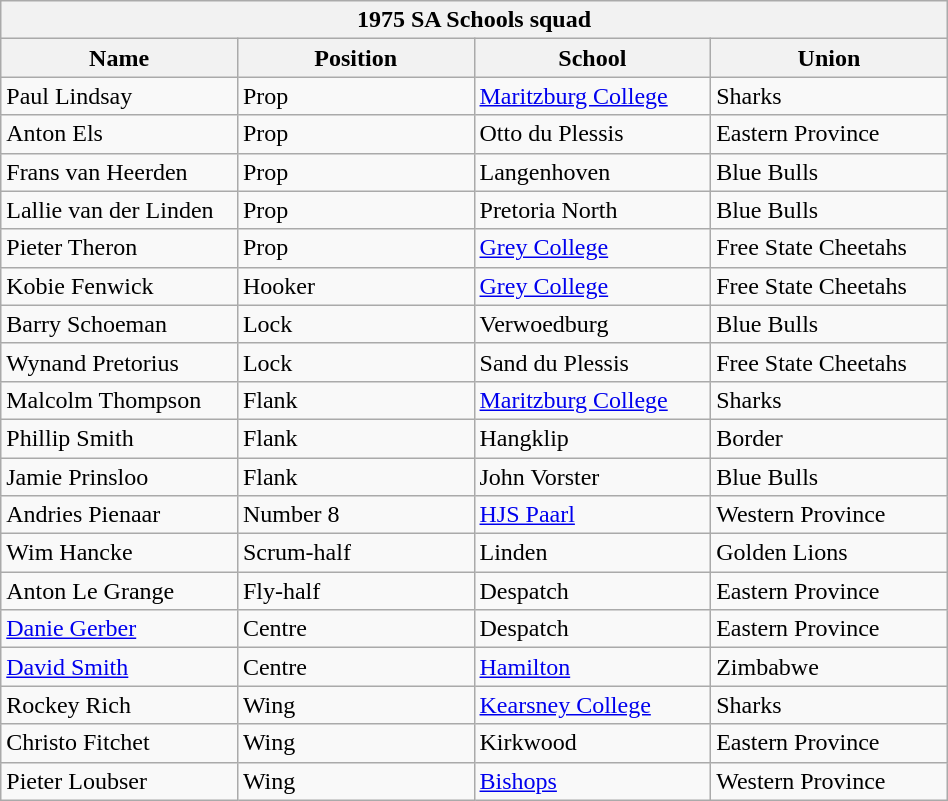<table class="wikitable" style="text-align:left; width:50%">
<tr>
<th colspan="100%">1975 SA Schools squad</th>
</tr>
<tr>
<th style="width:25%;">Name</th>
<th style="width:25%;">Position</th>
<th style="width:25%;">School</th>
<th style="width:25%;">Union</th>
</tr>
<tr>
<td>Paul Lindsay</td>
<td>Prop</td>
<td><a href='#'>Maritzburg College</a></td>
<td>Sharks</td>
</tr>
<tr>
<td>Anton Els</td>
<td>Prop</td>
<td>Otto du Plessis</td>
<td>Eastern Province</td>
</tr>
<tr>
<td>Frans van Heerden</td>
<td>Prop</td>
<td>Langenhoven</td>
<td>Blue Bulls</td>
</tr>
<tr>
<td>Lallie van der Linden</td>
<td>Prop</td>
<td>Pretoria North</td>
<td>Blue Bulls</td>
</tr>
<tr>
<td>Pieter Theron</td>
<td>Prop</td>
<td><a href='#'>Grey College</a></td>
<td>Free State Cheetahs</td>
</tr>
<tr>
<td>Kobie Fenwick</td>
<td>Hooker</td>
<td><a href='#'>Grey College</a></td>
<td>Free State Cheetahs</td>
</tr>
<tr>
<td>Barry Schoeman</td>
<td>Lock</td>
<td>Verwoedburg</td>
<td>Blue Bulls</td>
</tr>
<tr>
<td>Wynand Pretorius</td>
<td>Lock</td>
<td>Sand du Plessis</td>
<td>Free State Cheetahs</td>
</tr>
<tr>
<td>Malcolm Thompson</td>
<td>Flank</td>
<td><a href='#'>Maritzburg College</a></td>
<td>Sharks</td>
</tr>
<tr>
<td>Phillip Smith</td>
<td>Flank</td>
<td>Hangklip</td>
<td>Border</td>
</tr>
<tr>
<td>Jamie Prinsloo</td>
<td>Flank</td>
<td>John Vorster</td>
<td>Blue Bulls</td>
</tr>
<tr>
<td>Andries Pienaar</td>
<td>Number 8</td>
<td><a href='#'>HJS Paarl</a></td>
<td>Western Province</td>
</tr>
<tr>
<td>Wim Hancke</td>
<td>Scrum-half</td>
<td>Linden</td>
<td>Golden Lions</td>
</tr>
<tr>
<td>Anton Le Grange</td>
<td>Fly-half</td>
<td>Despatch</td>
<td>Eastern Province</td>
</tr>
<tr>
<td><a href='#'>Danie Gerber</a></td>
<td>Centre</td>
<td>Despatch</td>
<td>Eastern Province</td>
</tr>
<tr>
<td><a href='#'>David Smith</a></td>
<td>Centre</td>
<td><a href='#'>Hamilton</a></td>
<td>Zimbabwe</td>
</tr>
<tr>
<td>Rockey Rich</td>
<td>Wing</td>
<td><a href='#'>Kearsney College</a></td>
<td>Sharks</td>
</tr>
<tr>
<td>Christo Fitchet</td>
<td>Wing</td>
<td>Kirkwood</td>
<td>Eastern Province</td>
</tr>
<tr>
<td>Pieter Loubser</td>
<td>Wing</td>
<td><a href='#'>Bishops</a></td>
<td>Western Province</td>
</tr>
</table>
